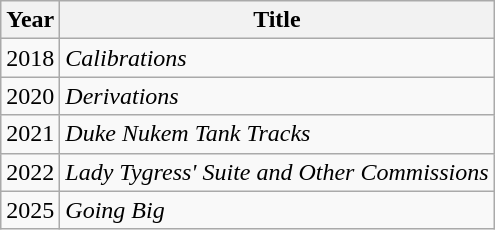<table class="wikitable">
<tr>
<th>Year</th>
<th>Title</th>
</tr>
<tr>
<td>2018</td>
<td><em>Calibrations</em></td>
</tr>
<tr>
<td>2020</td>
<td><em>Derivations</em></td>
</tr>
<tr>
<td>2021</td>
<td><em>Duke Nukem Tank Tracks</em></td>
</tr>
<tr>
<td>2022</td>
<td><em>Lady Tygress' Suite and Other Commissions</em></td>
</tr>
<tr>
<td>2025</td>
<td><em>Going Big</em></td>
</tr>
</table>
